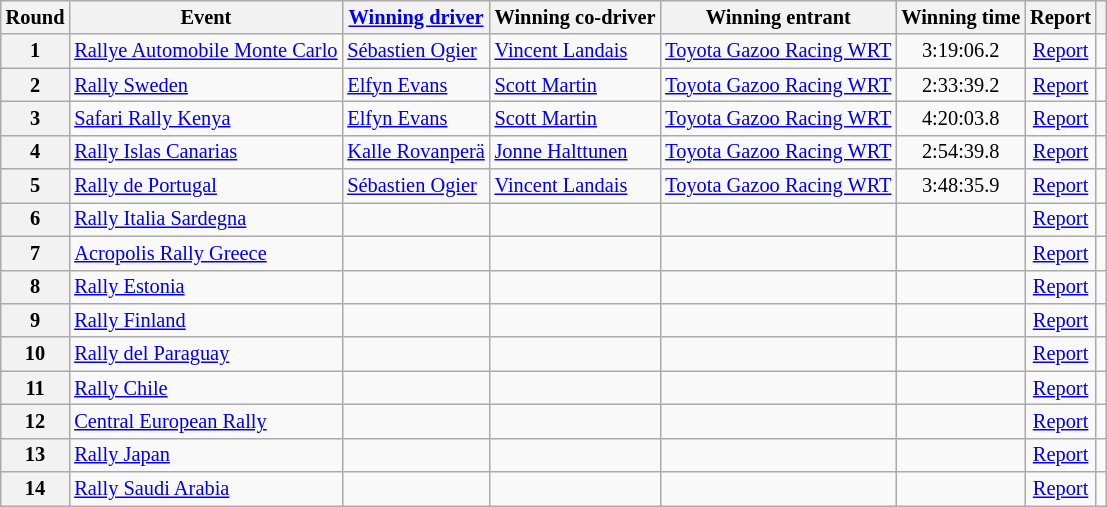<table class="wikitable" style="font-size: 85%;">
<tr>
<th>Round</th>
<th>Event</th>
<th nowrap><a href='#'>Winning driver</a></th>
<th nowrap>Winning co-driver</th>
<th nowrap>Winning entrant</th>
<th nowrap>Winning time</th>
<th>Report</th>
<th></th>
</tr>
<tr>
<th>1</th>
<td nowrap> <a href='#'>Rallye Automobile Monte Carlo</a></td>
<td nowrap> <a href='#'>Sébastien Ogier</a></td>
<td nowrap> <a href='#'>Vincent Landais</a></td>
<td nowrap> <a href='#'>Toyota Gazoo Racing WRT</a></td>
<td align="center">3:19:06.2</td>
<td align="center"><a href='#'>Report</a></td>
<td align="center"></td>
</tr>
<tr>
<th>2</th>
<td nowrap> <a href='#'>Rally Sweden</a></td>
<td nowrap> <a href='#'>Elfyn Evans</a></td>
<td nowrap> <a href='#'>Scott Martin</a></td>
<td nowrap> <a href='#'>Toyota Gazoo Racing WRT</a></td>
<td align="center">2:33:39.2</td>
<td align="center"><a href='#'>Report</a></td>
<td align="center"></td>
</tr>
<tr>
<th>3</th>
<td nowrap> <a href='#'>Safari Rally Kenya</a></td>
<td nowrap> <a href='#'>Elfyn Evans</a></td>
<td nowrap> <a href='#'>Scott Martin</a></td>
<td nowrap> <a href='#'>Toyota Gazoo Racing WRT</a></td>
<td align="center">4:20:03.8</td>
<td align="center"><a href='#'>Report</a></td>
<td align="center"></td>
</tr>
<tr>
<th>4</th>
<td nowrap> <a href='#'>Rally Islas Canarias</a></td>
<td nowrap> <a href='#'>Kalle Rovanperä</a></td>
<td nowrap> <a href='#'>Jonne Halttunen</a></td>
<td nowrap> <a href='#'>Toyota Gazoo Racing WRT</a></td>
<td align="center">2:54:39.8</td>
<td align="center"><a href='#'>Report</a></td>
<td align="center"></td>
</tr>
<tr>
<th>5</th>
<td nowrap> <a href='#'>Rally de Portugal</a></td>
<td nowrap> <a href='#'>Sébastien Ogier</a></td>
<td nowrap> <a href='#'>Vincent Landais</a></td>
<td nowrap> <a href='#'>Toyota Gazoo Racing WRT</a></td>
<td align="center">3:48:35.9</td>
<td align="center"><a href='#'>Report</a></td>
<td align="center"></td>
</tr>
<tr>
<th>6</th>
<td> <a href='#'>Rally Italia Sardegna</a></td>
<td></td>
<td></td>
<td></td>
<td align="center"></td>
<td align="center"><a href='#'>Report</a></td>
<td align="center"></td>
</tr>
<tr>
<th>7</th>
<td> <a href='#'>Acropolis Rally Greece</a></td>
<td></td>
<td></td>
<td></td>
<td align="center"></td>
<td align="center"><a href='#'>Report</a></td>
<td align="center"></td>
</tr>
<tr>
<th>8</th>
<td> <a href='#'>Rally Estonia</a></td>
<td></td>
<td></td>
<td></td>
<td align="center"></td>
<td align="center"><a href='#'>Report</a></td>
<td align="center"></td>
</tr>
<tr>
<th>9</th>
<td> <a href='#'>Rally Finland</a></td>
<td></td>
<td></td>
<td></td>
<td align="center"></td>
<td align="center"><a href='#'>Report</a></td>
<td align="center"></td>
</tr>
<tr>
<th>10</th>
<td> <a href='#'>Rally del Paraguay</a></td>
<td></td>
<td></td>
<td></td>
<td align="center"></td>
<td align="center"><a href='#'>Report</a></td>
<td align="center"></td>
</tr>
<tr>
<th>11</th>
<td> <a href='#'>Rally Chile</a></td>
<td></td>
<td></td>
<td></td>
<td align="center"></td>
<td align="center"><a href='#'>Report</a></td>
<td align="center"></td>
</tr>
<tr>
<th>12</th>
<td> <a href='#'>Central European Rally</a></td>
<td></td>
<td></td>
<td></td>
<td align="center"></td>
<td align="center"><a href='#'>Report</a></td>
<td align="center"></td>
</tr>
<tr>
<th>13</th>
<td> <a href='#'>Rally Japan</a></td>
<td></td>
<td></td>
<td></td>
<td align="center"></td>
<td align="center"><a href='#'>Report</a></td>
<td align="center"></td>
</tr>
<tr>
<th>14</th>
<td> <a href='#'>Rally Saudi Arabia</a></td>
<td></td>
<td></td>
<td></td>
<td align="center"></td>
<td align="center"><a href='#'>Report</a></td>
<td align="center"></td>
</tr>
</table>
